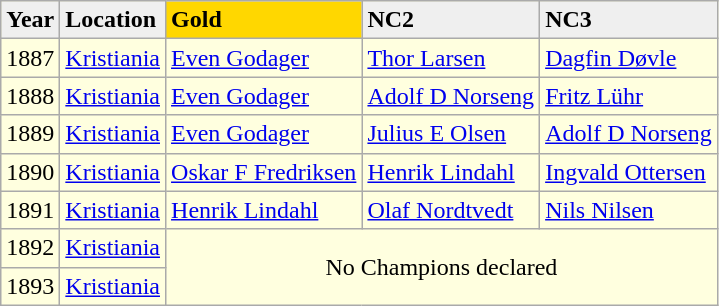<table class="wikitable" style="background-color:#ffffdf">
<tr align="left" bgcolor="#efefef">
<td><strong>Year</strong></td>
<td><strong>Location</strong></td>
<td bgcolor=gold><strong>Gold</strong></td>
<td><strong>NC2</strong></td>
<td><strong>NC3</strong></td>
</tr>
<tr>
<td>1887</td>
<td><a href='#'>Kristiania</a></td>
<td><a href='#'>Even Godager</a></td>
<td><a href='#'>Thor Larsen</a></td>
<td><a href='#'>Dagfin Døvle</a></td>
</tr>
<tr>
<td>1888</td>
<td><a href='#'>Kristiania</a></td>
<td><a href='#'>Even Godager</a></td>
<td><a href='#'>Adolf D Norseng</a></td>
<td><a href='#'>Fritz Lühr</a></td>
</tr>
<tr>
<td>1889</td>
<td><a href='#'>Kristiania</a></td>
<td><a href='#'>Even Godager</a></td>
<td><a href='#'>Julius E Olsen</a></td>
<td><a href='#'>Adolf D Norseng</a></td>
</tr>
<tr>
<td>1890</td>
<td><a href='#'>Kristiania</a></td>
<td><a href='#'>Oskar F Fredriksen</a></td>
<td><a href='#'>Henrik Lindahl</a></td>
<td><a href='#'>Ingvald Ottersen</a></td>
</tr>
<tr>
<td>1891</td>
<td><a href='#'>Kristiania</a></td>
<td><a href='#'>Henrik Lindahl</a></td>
<td><a href='#'>Olaf Nordtvedt</a></td>
<td><a href='#'>Nils Nilsen</a></td>
</tr>
<tr>
<td>1892</td>
<td><a href='#'>Kristiania</a></td>
<td align=center rowspan=2, colspan=3>No Champions declared</td>
</tr>
<tr>
<td>1893</td>
<td><a href='#'>Kristiania</a></td>
</tr>
</table>
